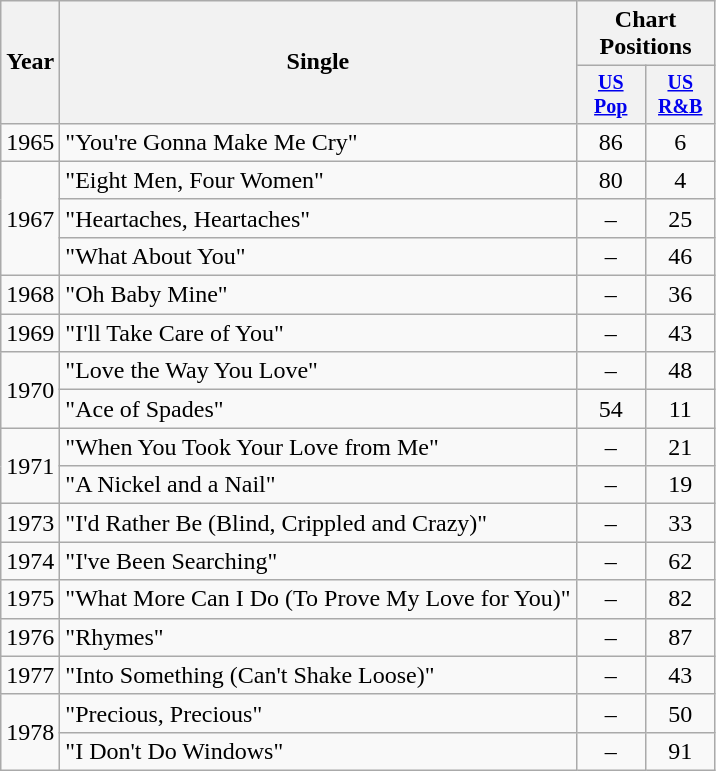<table class="wikitable" style="text-align:center;">
<tr>
<th rowspan="2">Year</th>
<th rowspan="2">Single</th>
<th colspan="2">Chart Positions</th>
</tr>
<tr style="font-size:smaller;">
<th style="width:40px;"><a href='#'>US Pop</a></th>
<th style="width:40px;"><a href='#'>US<br>R&B</a></th>
</tr>
<tr>
<td>1965</td>
<td style="text-align:left;">"You're Gonna Make Me Cry"</td>
<td>86</td>
<td>6</td>
</tr>
<tr>
<td rowspan="3">1967</td>
<td style="text-align:left;">"Eight Men, Four Women"</td>
<td>80</td>
<td>4</td>
</tr>
<tr>
<td style="text-align:left;">"Heartaches, Heartaches"</td>
<td>–</td>
<td>25</td>
</tr>
<tr>
<td style="text-align:left;">"What About You"</td>
<td>–</td>
<td>46</td>
</tr>
<tr>
<td>1968</td>
<td style="text-align:left;">"Oh Baby Mine"</td>
<td>–</td>
<td>36</td>
</tr>
<tr>
<td>1969</td>
<td style="text-align:left;">"I'll Take Care of You"</td>
<td>–</td>
<td>43</td>
</tr>
<tr>
<td rowspan="2">1970</td>
<td style="text-align:left;">"Love the Way You Love"</td>
<td>–</td>
<td>48</td>
</tr>
<tr>
<td style="text-align:left;">"Ace of Spades"</td>
<td>54</td>
<td>11</td>
</tr>
<tr>
<td rowspan="2">1971</td>
<td style="text-align:left;">"When You Took Your Love from Me"</td>
<td>–</td>
<td>21</td>
</tr>
<tr>
<td style="text-align:left;">"A Nickel and a Nail"</td>
<td>–</td>
<td>19</td>
</tr>
<tr>
<td>1973</td>
<td style="text-align:left;">"I'd Rather Be (Blind, Crippled and Crazy)"</td>
<td>–</td>
<td>33</td>
</tr>
<tr>
<td>1974</td>
<td style="text-align:left;">"I've Been Searching"</td>
<td>–</td>
<td>62</td>
</tr>
<tr>
<td>1975</td>
<td style="text-align:left;">"What More Can I Do (To Prove My Love for You)"</td>
<td>–</td>
<td>82</td>
</tr>
<tr>
<td>1976</td>
<td style="text-align:left;">"Rhymes"</td>
<td>–</td>
<td>87</td>
</tr>
<tr>
<td>1977</td>
<td style="text-align:left;">"Into Something (Can't Shake Loose)"</td>
<td>–</td>
<td>43</td>
</tr>
<tr>
<td rowspan="2">1978</td>
<td style="text-align:left;">"Precious, Precious"</td>
<td>–</td>
<td>50</td>
</tr>
<tr>
<td style="text-align:left;">"I Don't Do Windows"</td>
<td>–</td>
<td>91</td>
</tr>
</table>
